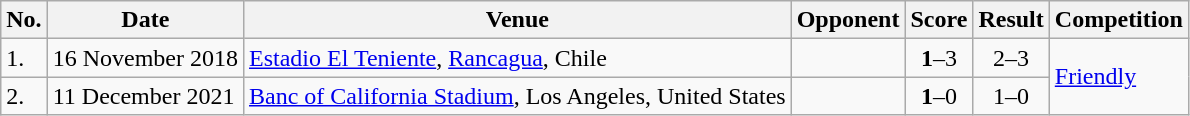<table class="wikitable" style="font-size:100%;">
<tr>
<th>No.</th>
<th>Date</th>
<th>Venue</th>
<th>Opponent</th>
<th>Score</th>
<th>Result</th>
<th>Competition</th>
</tr>
<tr>
<td>1.</td>
<td>16 November 2018</td>
<td><a href='#'>Estadio El Teniente</a>, <a href='#'>Rancagua</a>, Chile</td>
<td></td>
<td align=center><strong>1</strong>–3</td>
<td align=center>2–3</td>
<td rowspan=2><a href='#'>Friendly</a></td>
</tr>
<tr>
<td>2.</td>
<td>11 December 2021</td>
<td><a href='#'>Banc of California Stadium</a>, Los Angeles, United States</td>
<td></td>
<td align=center><strong>1</strong>–0</td>
<td align=center>1–0</td>
</tr>
</table>
